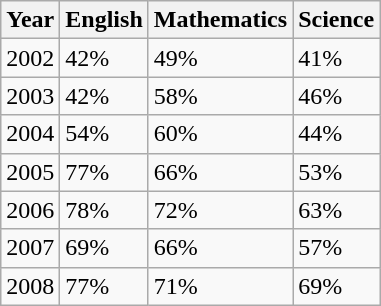<table class="wikitable">
<tr>
<th>Year</th>
<th>English</th>
<th>Mathematics</th>
<th>Science</th>
</tr>
<tr>
<td>2002</td>
<td>42%</td>
<td>49%</td>
<td>41%</td>
</tr>
<tr>
<td>2003</td>
<td>42%</td>
<td>58%</td>
<td>46%</td>
</tr>
<tr>
<td>2004</td>
<td>54%</td>
<td>60%</td>
<td>44%</td>
</tr>
<tr>
<td>2005</td>
<td>77%</td>
<td>66%</td>
<td>53%</td>
</tr>
<tr>
<td>2006</td>
<td>78%</td>
<td>72%</td>
<td>63%</td>
</tr>
<tr>
<td>2007</td>
<td>69%</td>
<td>66%</td>
<td>57%</td>
</tr>
<tr>
<td>2008</td>
<td>77%</td>
<td>71%</td>
<td>69%</td>
</tr>
</table>
